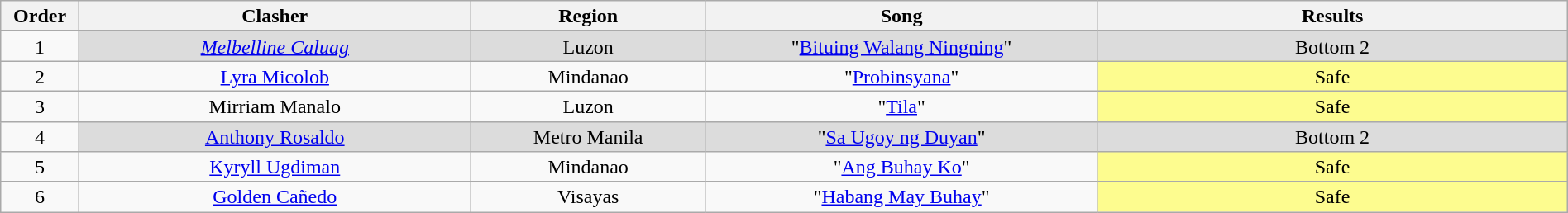<table class="wikitable" style="text-align:center; line-height:17px; width:100%;">
<tr>
<th width="5%">Order</th>
<th width="25%">Clasher</th>
<th>Region</th>
<th width="25%">Song</th>
<th width="30%">Results</th>
</tr>
<tr>
<td>1</td>
<td style="background:#DCDCDC;"><em><a href='#'>Melbelline Caluag</a></em></td>
<td style="background:#DCDCDC;">Luzon</td>
<td style="background:#DCDCDC;">"<a href='#'>Bituing Walang Ningning</a>"</td>
<td style="background:#DCDCDC;">Bottom 2</td>
</tr>
<tr>
<td>2</td>
<td><a href='#'>Lyra Micolob</a></td>
<td>Mindanao</td>
<td>"<a href='#'>Probinsyana</a>"</td>
<td style="background:#fdfc8f;">Safe</td>
</tr>
<tr>
<td>3</td>
<td>Mirriam Manalo</td>
<td>Luzon</td>
<td>"<a href='#'>Tila</a>"</td>
<td style="background:#fdfc8f;">Safe</td>
</tr>
<tr>
<td>4</td>
<td style="background:#DCDCDC;"><a href='#'>Anthony Rosaldo</a></td>
<td style="background:#DCDCDC;">Metro Manila</td>
<td style="background:#DCDCDC;">"<a href='#'>Sa Ugoy ng Duyan</a>"</td>
<td style="background:#DCDCDC;">Bottom 2</td>
</tr>
<tr>
<td>5</td>
<td><a href='#'>Kyryll Ugdiman</a></td>
<td>Mindanao</td>
<td>"<a href='#'>Ang Buhay Ko</a>"</td>
<td style="background:#fdfc8f;">Safe</td>
</tr>
<tr>
<td>6</td>
<td><a href='#'>Golden Cañedo</a></td>
<td>Visayas</td>
<td>"<a href='#'>Habang May Buhay</a>"</td>
<td style="background:#fdfc8f;">Safe</td>
</tr>
</table>
